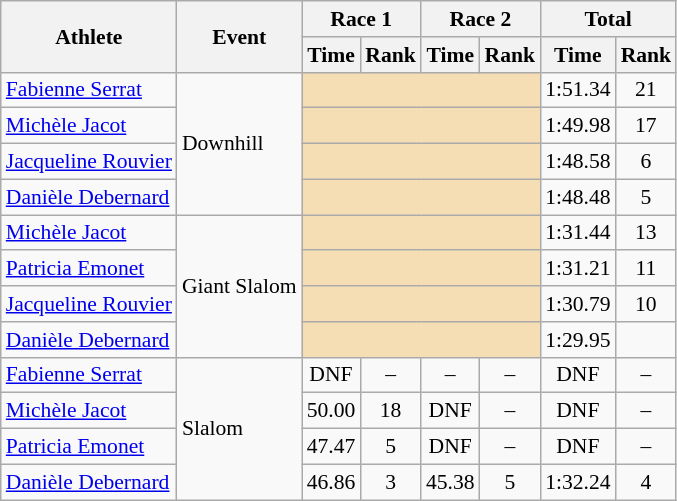<table class="wikitable" style="font-size:90%">
<tr>
<th rowspan="2">Athlete</th>
<th rowspan="2">Event</th>
<th colspan="2">Race 1</th>
<th colspan="2">Race 2</th>
<th colspan="2">Total</th>
</tr>
<tr>
<th>Time</th>
<th>Rank</th>
<th>Time</th>
<th>Rank</th>
<th>Time</th>
<th>Rank</th>
</tr>
<tr>
<td><a href='#'>Fabienne Serrat</a></td>
<td rowspan="4">Downhill</td>
<td colspan="4" bgcolor="wheat"></td>
<td align="center">1:51.34</td>
<td align="center">21</td>
</tr>
<tr>
<td><a href='#'>Michèle Jacot</a></td>
<td colspan="4" bgcolor="wheat"></td>
<td align="center">1:49.98</td>
<td align="center">17</td>
</tr>
<tr>
<td><a href='#'>Jacqueline Rouvier</a></td>
<td colspan="4" bgcolor="wheat"></td>
<td align="center">1:48.58</td>
<td align="center">6</td>
</tr>
<tr>
<td><a href='#'>Danièle Debernard</a></td>
<td colspan="4" bgcolor="wheat"></td>
<td align="center">1:48.48</td>
<td align="center">5</td>
</tr>
<tr>
<td><a href='#'>Michèle Jacot</a></td>
<td rowspan="4">Giant Slalom</td>
<td colspan="4" bgcolor="wheat"></td>
<td align="center">1:31.44</td>
<td align="center">13</td>
</tr>
<tr>
<td><a href='#'>Patricia Emonet</a></td>
<td colspan="4" bgcolor="wheat"></td>
<td align="center">1:31.21</td>
<td align="center">11</td>
</tr>
<tr>
<td><a href='#'>Jacqueline Rouvier</a></td>
<td colspan="4" bgcolor="wheat"></td>
<td align="center">1:30.79</td>
<td align="center">10</td>
</tr>
<tr>
<td><a href='#'>Danièle Debernard</a></td>
<td colspan="4" bgcolor="wheat"></td>
<td align="center">1:29.95</td>
<td align="center"></td>
</tr>
<tr>
<td><a href='#'>Fabienne Serrat</a></td>
<td rowspan="4">Slalom</td>
<td align="center">DNF</td>
<td align="center">–</td>
<td align="center">–</td>
<td align="center">–</td>
<td align="center">DNF</td>
<td align="center">–</td>
</tr>
<tr>
<td><a href='#'>Michèle Jacot</a></td>
<td align="center">50.00</td>
<td align="center">18</td>
<td align="center">DNF</td>
<td align="center">–</td>
<td align="center">DNF</td>
<td align="center">–</td>
</tr>
<tr>
<td><a href='#'>Patricia Emonet</a></td>
<td align="center">47.47</td>
<td align="center">5</td>
<td align="center">DNF</td>
<td align="center">–</td>
<td align="center">DNF</td>
<td align="center">–</td>
</tr>
<tr>
<td><a href='#'>Danièle Debernard</a></td>
<td align="center">46.86</td>
<td align="center">3</td>
<td align="center">45.38</td>
<td align="center">5</td>
<td align="center">1:32.24</td>
<td align="center">4</td>
</tr>
</table>
